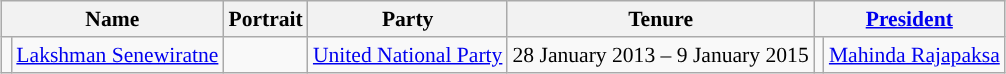<table class="wikitable" style="margin:1em auto; font-size:90%; text-align:center;">
<tr>
<th colspan="2">Name</th>
<th>Portrait</th>
<th>Party</th>
<th>Tenure</th>
<th colspan="2"><a href='#'>President</a></th>
</tr>
<tr>
<td !align="centre" style="background:"></td>
<td><a href='#'>Lakshman Senewiratne</a></td>
<td></td>
<td><a href='#'>United National Party</a></td>
<td>28 January 2013 – 9 January 2015</td>
<td !align="center" style="background:"></td>
<td><a href='#'>Mahinda Rajapaksa</a></td>
</tr>
</table>
